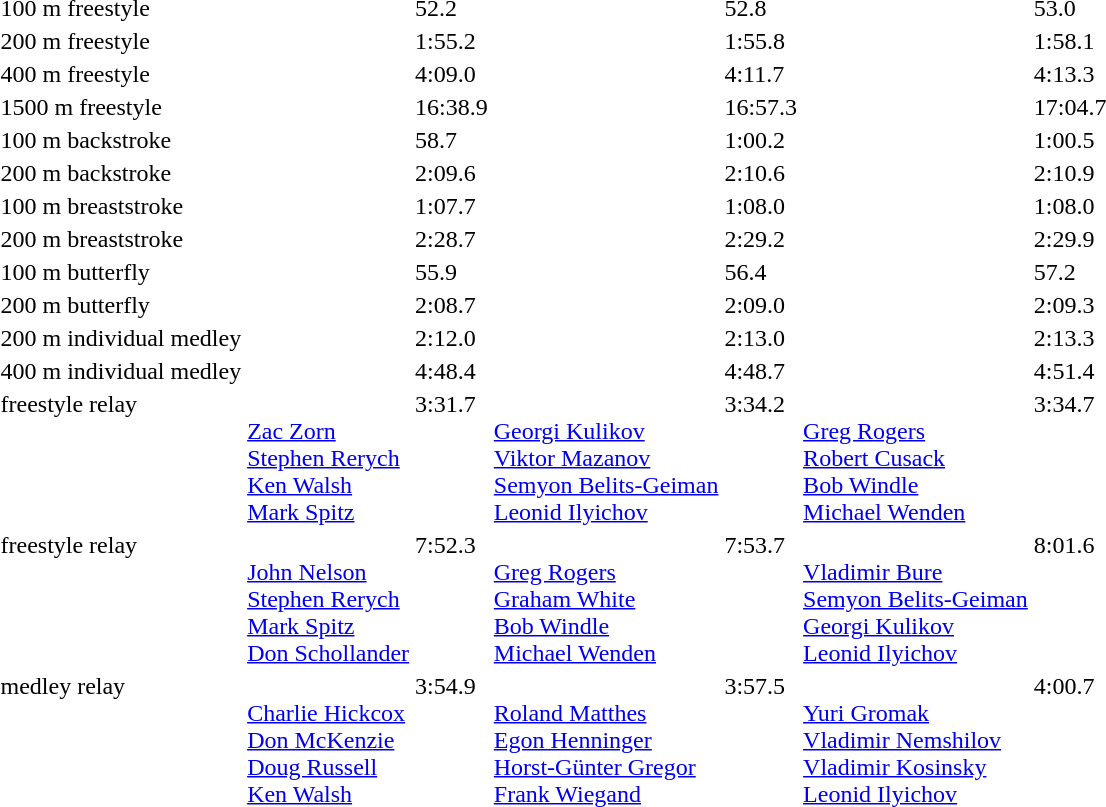<table>
<tr>
<td>100 m freestyle<br></td>
<td></td>
<td>52.2 </td>
<td></td>
<td>52.8</td>
<td></td>
<td>53.0</td>
</tr>
<tr>
<td>200 m freestyle<br></td>
<td></td>
<td>1:55.2 </td>
<td></td>
<td>1:55.8</td>
<td></td>
<td>1:58.1</td>
</tr>
<tr>
<td>400 m freestyle<br></td>
<td></td>
<td>4:09.0 </td>
<td></td>
<td>4:11.7</td>
<td></td>
<td>4:13.3</td>
</tr>
<tr>
<td>1500 m freestyle<br></td>
<td></td>
<td>16:38.9 </td>
<td></td>
<td>16:57.3</td>
<td></td>
<td>17:04.7</td>
</tr>
<tr>
<td>100 m backstroke<br></td>
<td></td>
<td>58.7 </td>
<td></td>
<td>1:00.2</td>
<td></td>
<td>1:00.5</td>
</tr>
<tr>
<td>200 m backstroke<br></td>
<td></td>
<td>2:09.6 </td>
<td></td>
<td>2:10.6</td>
<td></td>
<td>2:10.9</td>
</tr>
<tr>
<td>100 m breaststroke<br></td>
<td></td>
<td>1:07.7 </td>
<td></td>
<td>1:08.0</td>
<td></td>
<td>1:08.0</td>
</tr>
<tr>
<td>200 m breaststroke<br></td>
<td></td>
<td>2:28.7</td>
<td></td>
<td>2:29.2</td>
<td></td>
<td>2:29.9</td>
</tr>
<tr>
<td>100 m butterfly<br></td>
<td></td>
<td>55.9 </td>
<td></td>
<td>56.4</td>
<td></td>
<td>57.2</td>
</tr>
<tr>
<td>200 m butterfly<br></td>
<td></td>
<td>2:08.7</td>
<td></td>
<td>2:09.0</td>
<td></td>
<td>2:09.3</td>
</tr>
<tr>
<td>200 m individual medley<br></td>
<td></td>
<td>2:12.0 </td>
<td></td>
<td>2:13.0</td>
<td></td>
<td>2:13.3</td>
</tr>
<tr>
<td>400 m individual medley<br></td>
<td></td>
<td>4:48.4</td>
<td></td>
<td>4:48.7</td>
<td></td>
<td>4:51.4</td>
</tr>
<tr valign="top">
<td> freestyle relay<br></td>
<td><br><a href='#'>Zac Zorn</a><br><a href='#'>Stephen Rerych</a><br><a href='#'>Ken Walsh</a><br><a href='#'>Mark Spitz</a></td>
<td>3:31.7 </td>
<td><br><a href='#'>Georgi Kulikov</a><br><a href='#'>Viktor Mazanov</a><br><a href='#'>Semyon Belits-Geiman</a><br><a href='#'>Leonid Ilyichov</a></td>
<td>3:34.2</td>
<td><br><a href='#'>Greg Rogers</a><br><a href='#'>Robert Cusack</a><br><a href='#'>Bob Windle</a><br><a href='#'>Michael Wenden</a></td>
<td>3:34.7</td>
</tr>
<tr valign="top">
<td> freestyle relay<br></td>
<td><br><a href='#'>John Nelson</a><br><a href='#'>Stephen Rerych</a><br><a href='#'>Mark Spitz</a><br><a href='#'>Don Schollander</a></td>
<td>7:52.3</td>
<td><br><a href='#'>Greg Rogers</a><br><a href='#'>Graham White</a><br><a href='#'>Bob Windle</a><br><a href='#'>Michael Wenden</a></td>
<td>7:53.7</td>
<td><br><a href='#'>Vladimir Bure</a><br><a href='#'>Semyon Belits-Geiman</a><br><a href='#'>Georgi Kulikov</a><br><a href='#'>Leonid Ilyichov</a></td>
<td>8:01.6</td>
</tr>
<tr valign="top">
<td> medley relay<br></td>
<td><br><a href='#'>Charlie Hickcox</a><br><a href='#'>Don McKenzie</a><br><a href='#'>Doug Russell</a><br><a href='#'>Ken Walsh</a></td>
<td>3:54.9 </td>
<td><br><a href='#'>Roland Matthes</a><br><a href='#'>Egon Henninger</a><br><a href='#'>Horst-Günter Gregor</a><br><a href='#'>Frank Wiegand</a></td>
<td>3:57.5</td>
<td><br><a href='#'>Yuri Gromak</a><br><a href='#'>Vladimir Nemshilov</a><br><a href='#'>Vladimir Kosinsky</a><br><a href='#'>Leonid Ilyichov</a></td>
<td>4:00.7</td>
</tr>
</table>
